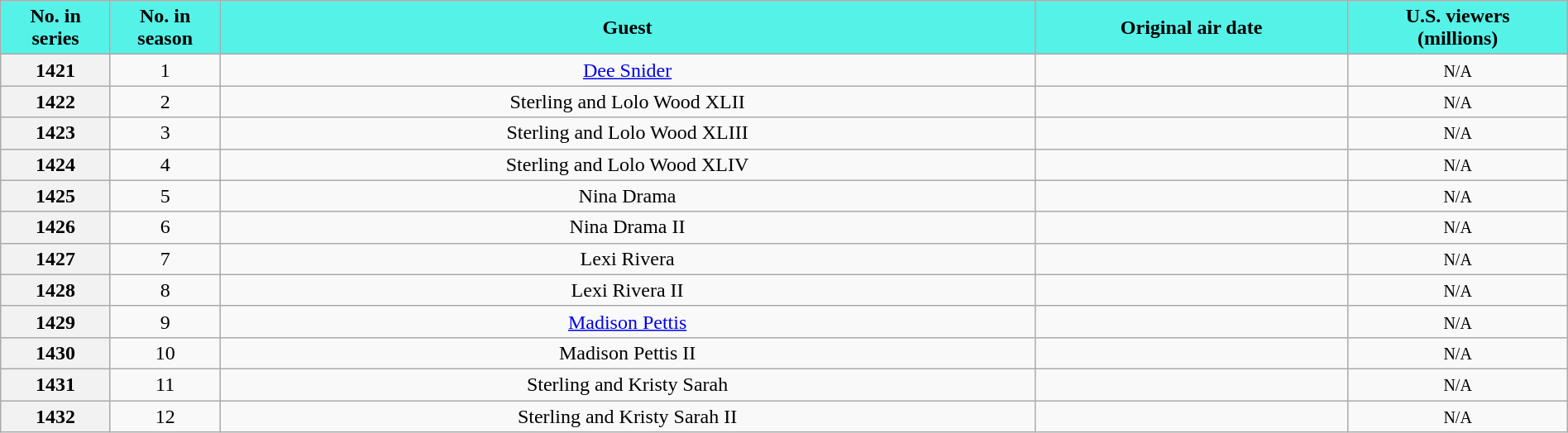<table class="wikitable plainrowheaders" style="width:100%;text-align: center">
<tr>
<th scope="col" style="background-color: #55F2E8; color: #000000;" width=7%>No. in<br>series</th>
<th scope="col" style="background-color: #55F2E8; color: #000000;" width=7%>No. in<br>season</th>
<th scope="col" style="background-color: #55F2E8; color: #000000;">Guest</th>
<th scope="col" style="background-color: #55F2E8; color: #000000;" width=20%>Original air date</th>
<th scope="col" style="background-color: #55F2E8; color: #000000;" width=14%>U.S. viewers<br>(millions)</th>
</tr>
<tr>
<th>1421</th>
<td>1</td>
<td><a href='#'>Dee Snider</a></td>
<td></td>
<td><span><small>N/A</small></span></td>
</tr>
<tr>
<th>1422</th>
<td>2</td>
<td>Sterling and Lolo Wood XLII</td>
<td></td>
<td><span><small>N/A</small></span></td>
</tr>
<tr>
<th>1423</th>
<td>3</td>
<td>Sterling and Lolo Wood XLIII</td>
<td></td>
<td><span><small>N/A</small></span></td>
</tr>
<tr>
<th>1424</th>
<td>4</td>
<td>Sterling and Lolo Wood XLIV</td>
<td></td>
<td><span><small>N/A</small></span></td>
</tr>
<tr>
<th>1425</th>
<td>5</td>
<td>Nina Drama</td>
<td></td>
<td><span><small>N/A</small></span></td>
</tr>
<tr>
<th>1426</th>
<td>6</td>
<td>Nina Drama II</td>
<td></td>
<td><span><small>N/A</small></span></td>
</tr>
<tr>
<th>1427</th>
<td>7</td>
<td>Lexi Rivera</td>
<td></td>
<td><span><small>N/A</small></span></td>
</tr>
<tr>
<th>1428</th>
<td>8</td>
<td>Lexi Rivera II</td>
<td></td>
<td><span><small>N/A</small></span></td>
</tr>
<tr>
<th>1429</th>
<td>9</td>
<td><a href='#'>Madison Pettis</a></td>
<td></td>
<td><span><small>N/A</small></span></td>
</tr>
<tr>
<th>1430</th>
<td>10</td>
<td>Madison Pettis II</td>
<td></td>
<td><span><small>N/A</small></span></td>
</tr>
<tr>
<th>1431</th>
<td>11</td>
<td>Sterling and Kristy Sarah</td>
<td></td>
<td><span><small>N/A</small></span></td>
</tr>
<tr>
<th>1432</th>
<td>12</td>
<td>Sterling and Kristy Sarah II</td>
<td></td>
<td><span><small>N/A</small></span></td>
</tr>
</table>
